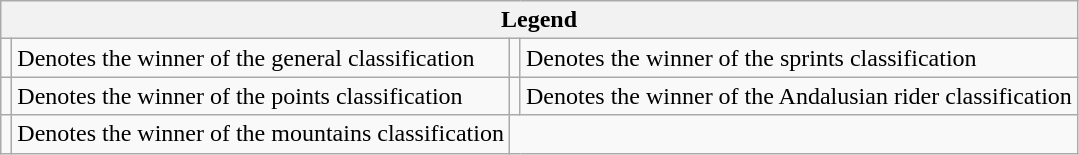<table class="wikitable">
<tr>
<th colspan="4">Legend</th>
</tr>
<tr>
<td></td>
<td>Denotes the winner of the general classification</td>
<td></td>
<td>Denotes the winner of the sprints classification</td>
</tr>
<tr>
<td></td>
<td>Denotes the winner of the points classification</td>
<td></td>
<td>Denotes the winner of the Andalusian rider classification</td>
</tr>
<tr>
<td></td>
<td>Denotes the winner of the mountains classification</td>
</tr>
</table>
